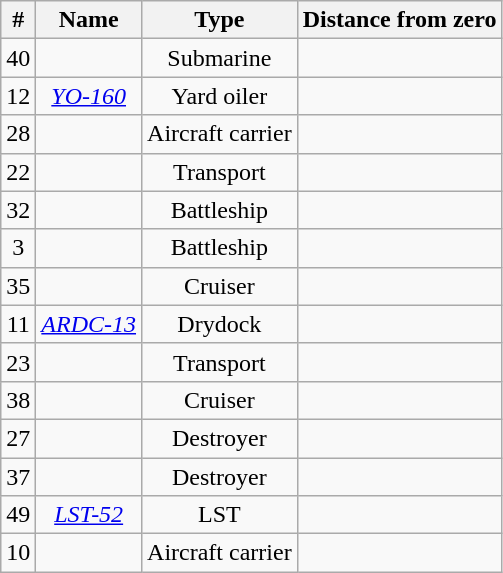<table class="wikitable">
<tr>
<th>#</th>
<th>Name</th>
<th>Type</th>
<th>Distance from zero</th>
</tr>
<tr>
<td style="text-align:center;">40</td>
<td style="text-align:center;"></td>
<td style="text-align:center;">Submarine</td>
<td style="text-align:center;"></td>
</tr>
<tr style="text-align:center;">
<td>12</td>
<td><a href='#'><em>YO-160</em></a></td>
<td>Yard oiler</td>
<td></td>
</tr>
<tr>
<td style="text-align:center;">28</td>
<td style="text-align:center;"></td>
<td style="text-align:center;">Aircraft carrier</td>
<td style="text-align:center;"></td>
</tr>
<tr>
<td style="text-align:center;">22</td>
<td style="text-align:center;"></td>
<td style="text-align:center;">Transport</td>
<td style="text-align:center;"></td>
</tr>
<tr>
<td style="text-align:center;">32</td>
<td style="text-align:center;"></td>
<td style="text-align:center;">Battleship</td>
<td style="text-align:center;"></td>
</tr>
<tr>
<td style="text-align:center;">3</td>
<td style="text-align:center;"></td>
<td style="text-align:center;">Battleship</td>
<td style="text-align:center;"></td>
</tr>
<tr>
<td style="text-align:center;">35</td>
<td style="text-align:center;"></td>
<td style="text-align:center;">Cruiser</td>
<td style="text-align:center;"></td>
</tr>
<tr>
<td style="text-align:center;">11</td>
<td style="text-align:center;"><a href='#'><em>ARDC-13</em></a></td>
<td style="text-align:center;">Drydock</td>
<td style="text-align:center;"></td>
</tr>
<tr>
<td style="text-align:center;">23</td>
<td style="text-align:center;"></td>
<td style="text-align:center;">Transport</td>
<td style="text-align:center;"></td>
</tr>
<tr>
<td style="text-align:center;">38</td>
<td style="text-align:center;"></td>
<td style="text-align:center;">Cruiser</td>
<td style="text-align:center;"></td>
</tr>
<tr>
<td style="text-align:center;">27</td>
<td style="text-align:center;"></td>
<td style="text-align:center;">Destroyer</td>
<td style="text-align:center;"></td>
</tr>
<tr>
<td style="text-align:center;">37</td>
<td style="text-align:center;"></td>
<td style="text-align:center;">Destroyer</td>
<td style="text-align:center;"></td>
</tr>
<tr>
<td style="text-align:center;">49</td>
<td style="text-align:center;"><a href='#'><em>LST-52</em></a></td>
<td style="text-align:center;">LST</td>
<td style="text-align:center;"></td>
</tr>
<tr>
<td style="text-align:center;">10</td>
<td style="text-align:center;"></td>
<td style="text-align:center;">Aircraft carrier</td>
<td style="text-align:center;"></td>
</tr>
</table>
